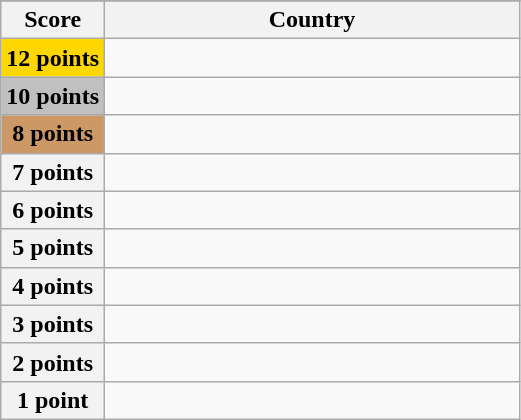<table class="wikitable">
<tr>
</tr>
<tr>
<th scope="col" width="20%">Score</th>
<th scope="col">Country</th>
</tr>
<tr>
<th scope="row" style="background:gold">12 points</th>
<td></td>
</tr>
<tr>
<th scope="row" style="background:silver">10 points</th>
<td></td>
</tr>
<tr>
<th scope="row" style="background:#CC9966">8 points</th>
<td></td>
</tr>
<tr>
<th scope="row">7 points</th>
<td></td>
</tr>
<tr>
<th scope="row">6 points</th>
<td></td>
</tr>
<tr>
<th scope="row">5 points</th>
<td></td>
</tr>
<tr>
<th scope="row">4 points</th>
<td></td>
</tr>
<tr>
<th scope="row">3 points</th>
<td></td>
</tr>
<tr>
<th scope="row">2 points</th>
<td></td>
</tr>
<tr>
<th scope="row">1 point</th>
<td></td>
</tr>
</table>
